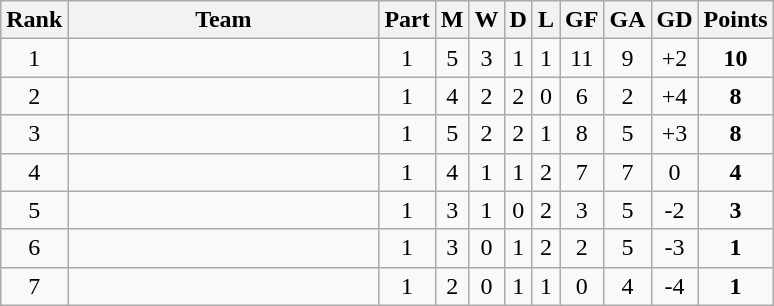<table class="wikitable sortable" style="text-align:center">
<tr>
<th>Rank</th>
<th width=200>Team</th>
<th>Part</th>
<th>M</th>
<th>W</th>
<th>D</th>
<th>L</th>
<th>GF</th>
<th>GA</th>
<th>GD</th>
<th>Points</th>
</tr>
<tr>
<td>1</td>
<td align=left></td>
<td>1</td>
<td>5</td>
<td>3</td>
<td>1</td>
<td>1</td>
<td>11</td>
<td>9</td>
<td>+2</td>
<td><strong>10</strong></td>
</tr>
<tr>
<td>2</td>
<td align=left></td>
<td>1</td>
<td>4</td>
<td>2</td>
<td>2</td>
<td>0</td>
<td>6</td>
<td>2</td>
<td>+4</td>
<td><strong>8</strong></td>
</tr>
<tr>
<td>3</td>
<td align=left></td>
<td>1</td>
<td>5</td>
<td>2</td>
<td>2</td>
<td>1</td>
<td>8</td>
<td>5</td>
<td>+3</td>
<td><strong>8</strong></td>
</tr>
<tr>
<td>4</td>
<td align=left></td>
<td>1</td>
<td>4</td>
<td>1</td>
<td>1</td>
<td>2</td>
<td>7</td>
<td>7</td>
<td>0</td>
<td><strong>4</strong></td>
</tr>
<tr>
<td>5</td>
<td align=left></td>
<td>1</td>
<td>3</td>
<td>1</td>
<td>0</td>
<td>2</td>
<td>3</td>
<td>5</td>
<td>-2</td>
<td><strong>3</strong></td>
</tr>
<tr>
<td>6</td>
<td align=left></td>
<td>1</td>
<td>3</td>
<td>0</td>
<td>1</td>
<td>2</td>
<td>2</td>
<td>5</td>
<td>-3</td>
<td><strong>1</strong></td>
</tr>
<tr>
<td>7</td>
<td align=left></td>
<td>1</td>
<td>2</td>
<td>0</td>
<td>1</td>
<td>1</td>
<td>0</td>
<td>4</td>
<td>-4</td>
<td><strong>1</strong></td>
</tr>
</table>
